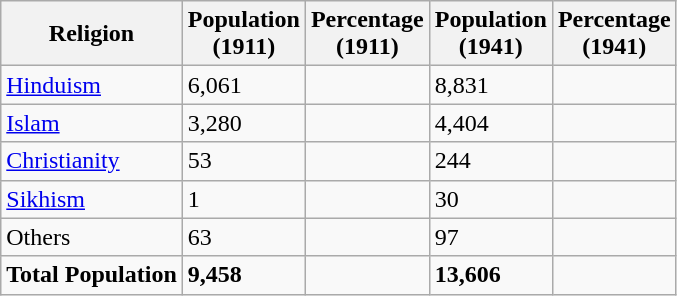<table class="wikitable sortable">
<tr>
<th>Religion</th>
<th>Population<br>(1911)</th>
<th>Percentage<br>(1911)</th>
<th>Population<br>(1941)</th>
<th>Percentage<br>(1941)</th>
</tr>
<tr>
<td><a href='#'>Hinduism</a> </td>
<td>6,061</td>
<td></td>
<td>8,831</td>
<td></td>
</tr>
<tr>
<td><a href='#'>Islam</a> </td>
<td>3,280</td>
<td></td>
<td>4,404</td>
<td></td>
</tr>
<tr>
<td><a href='#'>Christianity</a> </td>
<td>53</td>
<td></td>
<td>244</td>
<td></td>
</tr>
<tr>
<td><a href='#'>Sikhism</a> </td>
<td>1</td>
<td></td>
<td>30</td>
<td></td>
</tr>
<tr>
<td>Others</td>
<td>63</td>
<td></td>
<td>97</td>
<td></td>
</tr>
<tr>
<td><strong>Total Population</strong></td>
<td><strong>9,458</strong></td>
<td><strong></strong></td>
<td><strong>13,606</strong></td>
<td><strong></strong></td>
</tr>
</table>
